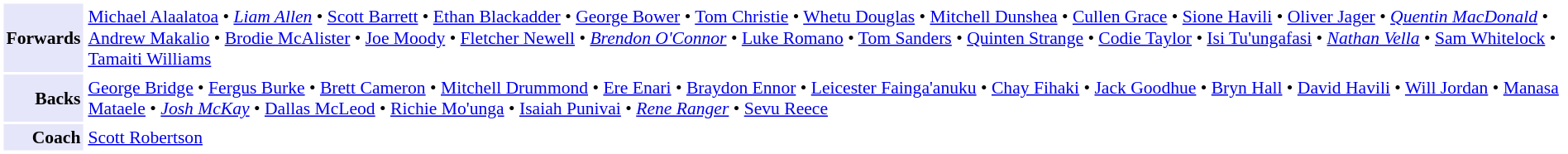<table cellpadding="2" style="border: 1px solid white; font-size:90%;">
<tr>
<td style="text-align:right;" bgcolor="lavender"><strong>Forwards</strong></td>
<td style="text-align:left;"><a href='#'>Michael Alaalatoa</a> • <em><a href='#'>Liam Allen</a></em> • <a href='#'>Scott Barrett</a> • <a href='#'>Ethan Blackadder</a> • <a href='#'>George Bower</a> • <a href='#'>Tom Christie</a> • <a href='#'>Whetu Douglas</a> • <a href='#'>Mitchell Dunshea</a> • <a href='#'>Cullen Grace</a> • <a href='#'>Sione Havili</a> • <a href='#'>Oliver Jager</a> • <em><a href='#'>Quentin MacDonald</a></em> • <a href='#'>Andrew Makalio</a> • <a href='#'>Brodie McAlister</a> • <a href='#'>Joe Moody</a> • <a href='#'>Fletcher Newell</a> • <em><a href='#'>Brendon O'Connor</a></em> • <a href='#'>Luke Romano</a> • <a href='#'>Tom Sanders</a> • <a href='#'>Quinten Strange</a> • <a href='#'>Codie Taylor</a> • <a href='#'>Isi Tu'ungafasi</a> • <em><a href='#'>Nathan Vella</a></em> • <a href='#'>Sam Whitelock</a> • <a href='#'>Tamaiti Williams</a></td>
</tr>
<tr>
<td style="text-align:right;" bgcolor="lavender"><strong>Backs</strong></td>
<td style="text-align:left;"><a href='#'>George Bridge</a> • <a href='#'>Fergus Burke</a> • <a href='#'>Brett Cameron</a> • <a href='#'>Mitchell Drummond</a> • <a href='#'>Ere Enari</a> • <a href='#'>Braydon Ennor</a> • <a href='#'>Leicester Fainga'anuku</a> • <a href='#'>Chay Fihaki</a> • <a href='#'>Jack Goodhue</a> • <a href='#'>Bryn Hall</a> • <a href='#'>David Havili</a> • <a href='#'>Will Jordan</a> • <a href='#'>Manasa Mataele</a> • <em><a href='#'>Josh McKay</a></em> • <a href='#'>Dallas McLeod</a> • <a href='#'>Richie Mo'unga</a> • <a href='#'>Isaiah Punivai</a> • <em><a href='#'>Rene Ranger</a></em> • <a href='#'>Sevu Reece</a></td>
</tr>
<tr>
<td style="text-align:right;" bgcolor="lavender"><strong>Coach</strong></td>
<td style="text-align:left;"><a href='#'>Scott Robertson</a></td>
</tr>
</table>
